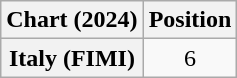<table class="wikitable sortable plainrowheaders" style="text-align:center">
<tr>
<th scope="col">Chart (2024)</th>
<th scope="col">Position</th>
</tr>
<tr>
<th scope="row">Italy (FIMI)</th>
<td>6</td>
</tr>
</table>
